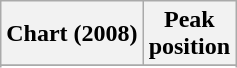<table class="wikitable sortable plainrowheaders" style="text-align:center;">
<tr>
<th scope="col">Chart (2008)</th>
<th scope="col">Peak<br>position</th>
</tr>
<tr>
</tr>
<tr>
</tr>
</table>
